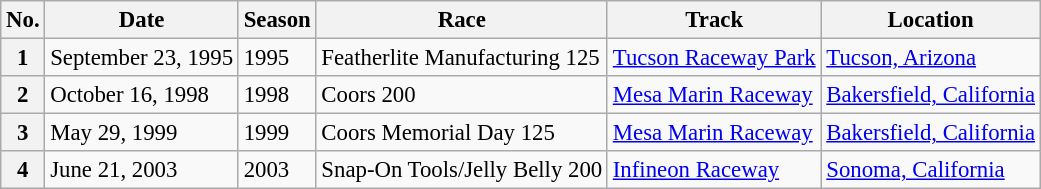<table class="wikitable sortable plainrowheaders" style="font-size:95%">
<tr>
<th scope="col">No.</th>
<th scope="col">Date</th>
<th scope="col">Season</th>
<th scope="col">Race</th>
<th scope="col">Track</th>
<th scope="col">Location</th>
</tr>
<tr>
<th scope="row">1</th>
<td>September 23, 1995</td>
<td>1995</td>
<td>Featherlite Manufacturing 125</td>
<td><a href='#'>Tucson Raceway Park</a></td>
<td><a href='#'>Tucson, Arizona</a></td>
</tr>
<tr>
<th scope="row">2</th>
<td>October 16, 1998</td>
<td>1998</td>
<td>Coors 200</td>
<td><a href='#'>Mesa Marin Raceway</a></td>
<td><a href='#'>Bakersfield, California</a></td>
</tr>
<tr>
<th scope="row">3</th>
<td>May 29, 1999</td>
<td>1999</td>
<td>Coors Memorial Day 125</td>
<td><a href='#'>Mesa Marin Raceway</a></td>
<td><a href='#'>Bakersfield, California</a></td>
</tr>
<tr>
<th scope="row">4</th>
<td>June 21, 2003</td>
<td>2003</td>
<td>Snap-On Tools/Jelly Belly 200</td>
<td><a href='#'>Infineon Raceway</a></td>
<td><a href='#'>Sonoma, California</a></td>
</tr>
</table>
